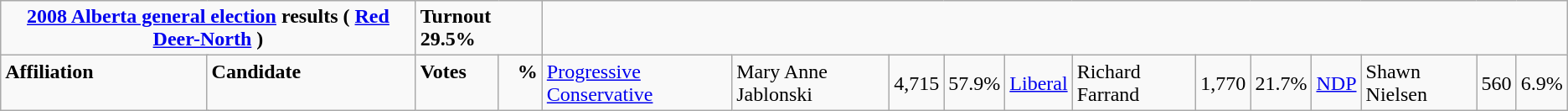<table class="wikitable">
<tr>
<td colspan="3" align=center><strong><a href='#'>2008 Alberta general election</a> results ( <a href='#'>Red Deer-North</a> )</strong></td>
<td colspan="2"><span><strong>Turnout 29.5%</strong></span></td>
</tr>
<tr>
<td colspan="2" rowspan="1" align="left" valign="top"><strong>Affiliation</strong></td>
<td valign="top"><strong>Candidate</strong></td>
<td valign="top"><strong>Votes</strong></td>
<td valign="top" align="right"><strong>%</strong><br></td>
<td><a href='#'>Progressive Conservative</a></td>
<td>Mary Anne Jablonski</td>
<td align="right">4,715</td>
<td align="right">57.9%<br></td>
<td><a href='#'>Liberal</a></td>
<td>Richard Farrand</td>
<td align="right">1,770</td>
<td align="right">21.7%<br>
</td>
<td><a href='#'>NDP</a></td>
<td>Shawn Nielsen</td>
<td align="right">560</td>
<td align="right">6.9%<br></td>
</tr>
</table>
